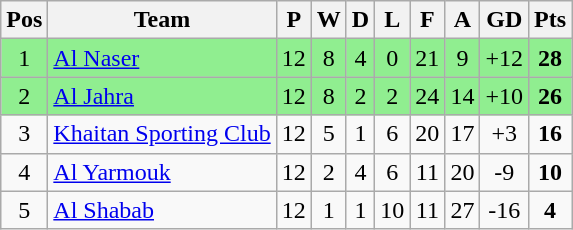<table class="wikitable sortable" style="text-align: center;">
<tr>
<th>Pos</th>
<th>Team</th>
<th>P</th>
<th>W</th>
<th>D</th>
<th>L</th>
<th>F</th>
<th>A</th>
<th>GD</th>
<th>Pts</th>
</tr>
<tr style="background: #90EE90;">
<td>1</td>
<td align="left"><a href='#'>Al Naser</a></td>
<td>12</td>
<td>8</td>
<td>4</td>
<td>0</td>
<td>21</td>
<td>9</td>
<td>+12</td>
<td><strong>28</strong></td>
</tr>
<tr style="background: #90EE90;">
<td>2</td>
<td align="left"><a href='#'>Al Jahra</a></td>
<td>12</td>
<td>8</td>
<td>2</td>
<td>2</td>
<td>24</td>
<td>14</td>
<td>+10</td>
<td><strong>26</strong></td>
</tr>
<tr>
<td>3</td>
<td align="left"><a href='#'>Khaitan Sporting Club</a></td>
<td>12</td>
<td>5</td>
<td>1</td>
<td>6</td>
<td>20</td>
<td>17</td>
<td>+3</td>
<td><strong>16</strong></td>
</tr>
<tr>
<td>4</td>
<td align="left"><a href='#'>Al Yarmouk</a></td>
<td>12</td>
<td>2</td>
<td>4</td>
<td>6</td>
<td>11</td>
<td>20</td>
<td>-9</td>
<td><strong>10</strong></td>
</tr>
<tr>
<td>5</td>
<td align="left"><a href='#'>Al Shabab</a></td>
<td>12</td>
<td>1</td>
<td>1</td>
<td>10</td>
<td>11</td>
<td>27</td>
<td>-16</td>
<td><strong>4</strong></td>
</tr>
</table>
